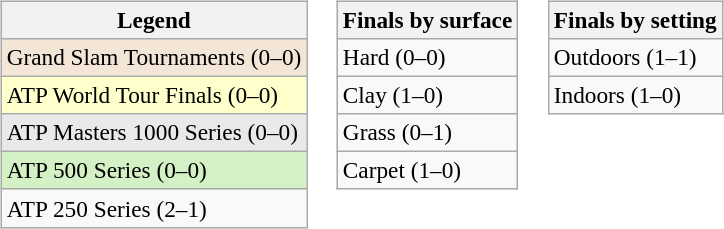<table>
<tr valign=top>
<td><br><table class=wikitable style=font-size:97%>
<tr>
<th>Legend</th>
</tr>
<tr style="background:#f3e6d7;">
<td>Grand Slam Tournaments (0–0)</td>
</tr>
<tr style="background:#ffc;">
<td>ATP World Tour Finals (0–0)</td>
</tr>
<tr style="background:#e9e9e9;">
<td>ATP Masters 1000 Series (0–0)</td>
</tr>
<tr style="background:#d4f1c5;">
<td>ATP 500 Series (0–0)</td>
</tr>
<tr>
<td>ATP 250 Series (2–1)</td>
</tr>
</table>
</td>
<td><br><table class=wikitable style=font-size:97%>
<tr>
<th>Finals by surface</th>
</tr>
<tr>
<td>Hard (0–0)</td>
</tr>
<tr>
<td>Clay (1–0)</td>
</tr>
<tr>
<td>Grass (0–1)</td>
</tr>
<tr>
<td>Carpet (1–0)</td>
</tr>
</table>
</td>
<td><br><table class=wikitable style=font-size:97%>
<tr>
<th>Finals by setting</th>
</tr>
<tr>
<td>Outdoors (1–1)</td>
</tr>
<tr>
<td>Indoors (1–0)</td>
</tr>
</table>
</td>
</tr>
</table>
